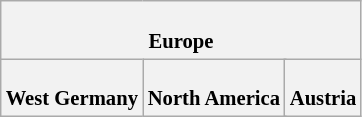<table class="wikitable plainrowheaders" style="background:#fff; font-size:86%; line-height:16px; border:grey solid 1px; border-collapse:collapse;">
<tr>
<th colspan="6"><br>Europe
</th>
</tr>
<tr>
<th colspan=2><br>West Germany
</th>
<th colspan=2><br>North America
</th>
<th colspan=2><br>Austria
</th>
</tr>
</table>
